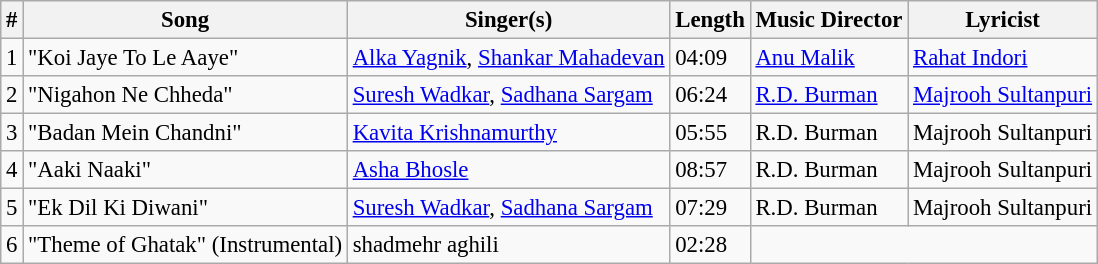<table class="wikitable" style="font-size:95%;">
<tr>
<th>#</th>
<th>Song</th>
<th>Singer(s)</th>
<th>Length</th>
<th>Music Director</th>
<th>Lyricist</th>
</tr>
<tr>
<td>1</td>
<td>"Koi Jaye To Le Aaye"</td>
<td><a href='#'>Alka Yagnik</a>, <a href='#'>Shankar Mahadevan</a></td>
<td>04:09</td>
<td><a href='#'>Anu Malik</a></td>
<td><a href='#'>Rahat Indori</a></td>
</tr>
<tr>
<td>2</td>
<td>"Nigahon Ne Chheda"</td>
<td><a href='#'>Suresh Wadkar</a>, <a href='#'>Sadhana Sargam</a></td>
<td>06:24</td>
<td><a href='#'>R.D. Burman</a></td>
<td><a href='#'>Majrooh Sultanpuri</a></td>
</tr>
<tr>
<td>3</td>
<td>"Badan Mein Chandni"</td>
<td><a href='#'>Kavita Krishnamurthy</a></td>
<td>05:55</td>
<td>R.D. Burman</td>
<td>Majrooh Sultanpuri</td>
</tr>
<tr>
<td>4</td>
<td>"Aaki Naaki"</td>
<td><a href='#'>Asha Bhosle</a></td>
<td>08:57</td>
<td>R.D. Burman</td>
<td>Majrooh Sultanpuri</td>
</tr>
<tr>
<td>5</td>
<td>"Ek Dil Ki Diwani"</td>
<td><a href='#'>Suresh Wadkar</a>, <a href='#'>Sadhana Sargam</a></td>
<td>07:29</td>
<td>R.D. Burman</td>
<td>Majrooh Sultanpuri</td>
</tr>
<tr>
<td>6</td>
<td>"Theme of Ghatak" (Instrumental)</td>
<td>shadmehr aghili</td>
<td>02:28</td>
</tr>
</table>
